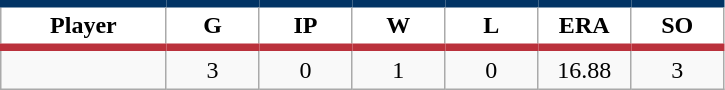<table class="wikitable sortable">
<tr>
<th style="background:#FFFFFF; border-top:#023465 5px solid; border-bottom:#ba313c 5px solid;" width="16%">Player</th>
<th style="background:#FFFFFF; border-top:#023465 5px solid; border-bottom:#ba313c 5px solid;" width="9%">G</th>
<th style="background:#FFFFFF; border-top:#023465 5px solid; border-bottom:#ba313c 5px solid;" width="9%">IP</th>
<th style="background:#FFFFFF; border-top:#023465 5px solid; border-bottom:#ba313c 5px solid;" width="9%">W</th>
<th style="background:#FFFFFF; border-top:#023465 5px solid; border-bottom:#ba313c 5px solid;" width="9%">L</th>
<th style="background:#FFFFFF; border-top:#023465 5px solid; border-bottom:#ba313c 5px solid;" width="9%">ERA</th>
<th style="background:#FFFFFF; border-top:#023465 5px solid; border-bottom:#ba313c 5px solid;" width="9%">SO</th>
</tr>
<tr align="center">
<td></td>
<td>3</td>
<td>0</td>
<td>1</td>
<td>0</td>
<td>16.88</td>
<td>3</td>
</tr>
</table>
